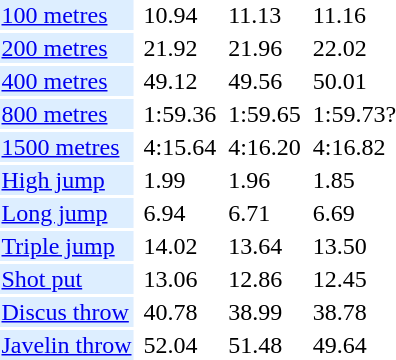<table>
<tr>
<td bgcolor = DDEEFF><a href='#'>100 metres</a></td>
<td></td>
<td>10.94</td>
<td></td>
<td>11.13</td>
<td></td>
<td>11.16</td>
</tr>
<tr>
<td bgcolor = DDEEFF><a href='#'>200 metres</a></td>
<td></td>
<td>21.92</td>
<td></td>
<td>21.96</td>
<td></td>
<td>22.02</td>
</tr>
<tr>
<td bgcolor = DDEEFF><a href='#'>400 metres</a></td>
<td></td>
<td>49.12</td>
<td></td>
<td>49.56</td>
<td></td>
<td>50.01</td>
</tr>
<tr>
<td bgcolor = DDEEFF><a href='#'>800 metres</a></td>
<td></td>
<td>1:59.36</td>
<td></td>
<td>1:59.65</td>
<td></td>
<td>1:59.73?</td>
</tr>
<tr>
<td bgcolor = DDEEFF><a href='#'>1500 metres</a></td>
<td></td>
<td>4:15.64</td>
<td></td>
<td>4:16.20</td>
<td></td>
<td>4:16.82</td>
</tr>
<tr>
<td bgcolor = DDEEFF><a href='#'>High jump</a></td>
<td></td>
<td>1.99</td>
<td></td>
<td>1.96</td>
<td></td>
<td>1.85</td>
</tr>
<tr>
<td bgcolor = DDEEFF><a href='#'>Long jump</a></td>
<td></td>
<td>6.94</td>
<td></td>
<td>6.71</td>
<td></td>
<td>6.69</td>
</tr>
<tr>
<td bgcolor = DDEEFF><a href='#'>Triple jump</a></td>
<td></td>
<td>14.02</td>
<td></td>
<td>13.64</td>
<td></td>
<td>13.50</td>
</tr>
<tr>
<td bgcolor = DDEEFF><a href='#'>Shot put</a></td>
<td></td>
<td>13.06</td>
<td></td>
<td>12.86</td>
<td></td>
<td>12.45</td>
</tr>
<tr>
<td bgcolor = DDEEFF><a href='#'>Discus throw</a></td>
<td></td>
<td>40.78</td>
<td></td>
<td>38.99</td>
<td></td>
<td>38.78</td>
</tr>
<tr>
<td bgcolor = DDEEFF><a href='#'>Javelin throw</a></td>
<td></td>
<td>52.04</td>
<td></td>
<td>51.48</td>
<td></td>
<td>49.64</td>
</tr>
</table>
